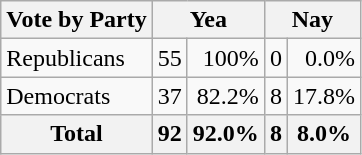<table class=wikitable>
<tr>
<th>Vote by Party</th>
<th colspan = "2">Yea</th>
<th colspan = "2">Nay</th>
</tr>
<tr>
<td>Republicans</td>
<td align="right">55</td>
<td align="right">100%</td>
<td align="right">0</td>
<td align="right">0.0%</td>
</tr>
<tr>
<td>Democrats</td>
<td align="right">37</td>
<td align="right">82.2%</td>
<td align="right">8</td>
<td align="right">17.8%</td>
</tr>
<tr>
<th>Total</th>
<th>92</th>
<th>92.0%</th>
<th>8</th>
<th>8.0%</th>
</tr>
</table>
